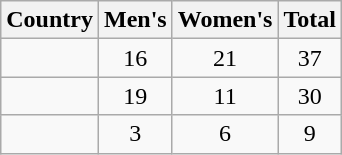<table class="wikitable sortable" style="text-align:center">
<tr>
<th>Country</th>
<th>Men's</th>
<th>Women's</th>
<th>Total</th>
</tr>
<tr>
<td align="left"></td>
<td>16</td>
<td>21</td>
<td>37</td>
</tr>
<tr>
<td align="left"></td>
<td>19</td>
<td>11</td>
<td>30</td>
</tr>
<tr>
<td align="left"></td>
<td>3</td>
<td>6</td>
<td>9</td>
</tr>
</table>
